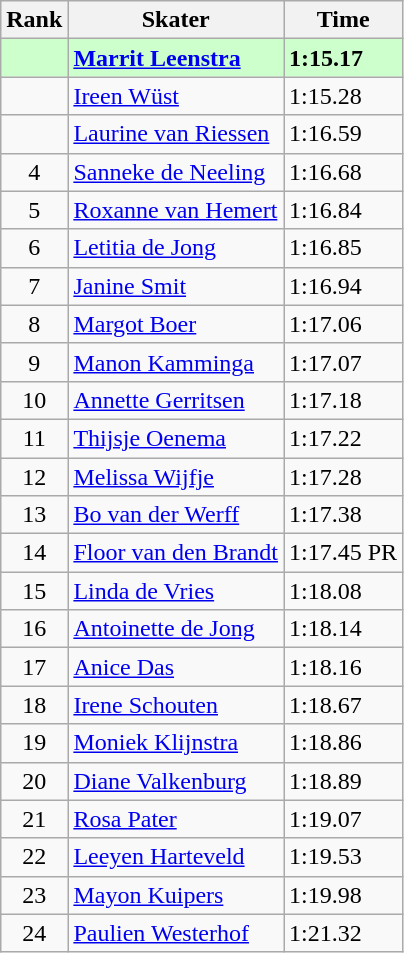<table class="wikitable">
<tr>
<th>Rank</th>
<th>Skater</th>
<th>Time</th>
</tr>
<tr bgcolor=ccffcc>
<td style="text-align:center"></td>
<td><strong><a href='#'>Marrit Leenstra</a></strong></td>
<td><strong>1:15.17</strong></td>
</tr>
<tr>
<td style="text-align:center"></td>
<td><a href='#'>Ireen Wüst</a></td>
<td>1:15.28</td>
</tr>
<tr>
<td style="text-align:center"></td>
<td><a href='#'>Laurine van Riessen</a></td>
<td>1:16.59</td>
</tr>
<tr>
<td style="text-align:center">4</td>
<td><a href='#'>Sanneke de Neeling</a></td>
<td>1:16.68</td>
</tr>
<tr>
<td style="text-align:center">5</td>
<td><a href='#'>Roxanne van Hemert</a></td>
<td>1:16.84</td>
</tr>
<tr>
<td style="text-align:center">6</td>
<td><a href='#'>Letitia de Jong</a></td>
<td>1:16.85</td>
</tr>
<tr>
<td style="text-align:center">7</td>
<td><a href='#'>Janine Smit</a></td>
<td>1:16.94</td>
</tr>
<tr>
<td style="text-align:center">8</td>
<td><a href='#'>Margot Boer</a></td>
<td>1:17.06</td>
</tr>
<tr>
<td style="text-align:center">9</td>
<td><a href='#'>Manon Kamminga</a></td>
<td>1:17.07</td>
</tr>
<tr>
<td style="text-align:center">10</td>
<td><a href='#'>Annette Gerritsen</a></td>
<td>1:17.18</td>
</tr>
<tr>
<td style="text-align:center">11</td>
<td><a href='#'>Thijsje Oenema</a></td>
<td>1:17.22</td>
</tr>
<tr>
<td style="text-align:center">12</td>
<td><a href='#'>Melissa Wijfje</a></td>
<td>1:17.28</td>
</tr>
<tr>
<td style="text-align:center">13</td>
<td><a href='#'>Bo van der Werff</a></td>
<td>1:17.38</td>
</tr>
<tr>
<td style="text-align:center">14</td>
<td><a href='#'>Floor van den Brandt</a></td>
<td>1:17.45 PR</td>
</tr>
<tr>
<td style="text-align:center">15</td>
<td><a href='#'>Linda de Vries</a></td>
<td>1:18.08</td>
</tr>
<tr>
<td style="text-align:center">16</td>
<td><a href='#'>Antoinette de Jong</a></td>
<td>1:18.14</td>
</tr>
<tr>
<td style="text-align:center">17</td>
<td><a href='#'>Anice Das</a></td>
<td>1:18.16</td>
</tr>
<tr>
<td style="text-align:center">18</td>
<td><a href='#'>Irene Schouten</a></td>
<td>1:18.67</td>
</tr>
<tr>
<td style="text-align:center">19</td>
<td><a href='#'>Moniek Klijnstra</a></td>
<td>1:18.86</td>
</tr>
<tr>
<td style="text-align:center">20</td>
<td><a href='#'>Diane Valkenburg</a></td>
<td>1:18.89</td>
</tr>
<tr>
<td style="text-align:center">21</td>
<td><a href='#'>Rosa Pater</a></td>
<td>1:19.07</td>
</tr>
<tr>
<td style="text-align:center">22</td>
<td><a href='#'>Leeyen Harteveld</a></td>
<td>1:19.53</td>
</tr>
<tr>
<td style="text-align:center">23</td>
<td><a href='#'>Mayon Kuipers</a></td>
<td>1:19.98</td>
</tr>
<tr>
<td style="text-align:center">24</td>
<td><a href='#'>Paulien Westerhof</a></td>
<td>1:21.32</td>
</tr>
</table>
